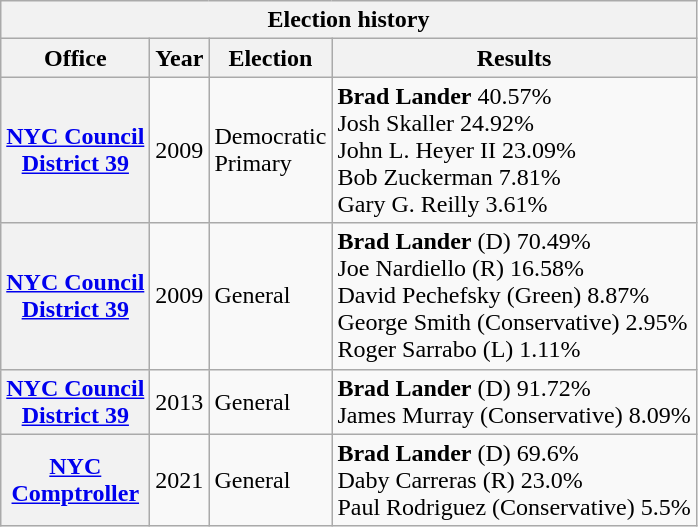<table class="wikitable collapsible">
<tr valign=bottom>
<th colspan=4>Election history</th>
</tr>
<tr valign=bottom>
<th>Office</th>
<th>Year</th>
<th>Election</th>
<th>Results</th>
</tr>
<tr>
<th><a href='#'>NYC Council<br>District 39</a></th>
<td>2009</td>
<td>Democratic<br>Primary</td>
<td> <strong>Brad Lander</strong> 40.57%<br>Josh Skaller 24.92%<br>John L. Heyer II 23.09%<br>Bob Zuckerman 7.81%<br>Gary G. Reilly 3.61%</td>
</tr>
<tr>
<th><a href='#'>NYC Council<br>District 39</a></th>
<td>2009</td>
<td>General</td>
<td> <strong>Brad Lander</strong> (D) 70.49%<br>Joe Nardiello (R) 16.58%<br>David Pechefsky (Green) 8.87%<br>George Smith (Conservative) 2.95%<br>Roger Sarrabo (L) 1.11%</td>
</tr>
<tr>
<th><a href='#'>NYC Council<br>District 39</a></th>
<td>2013</td>
<td>General</td>
<td> <strong>Brad Lander</strong> (D) 91.72%<br>James Murray (Conservative) 8.09%</td>
</tr>
<tr>
<th><a href='#'>NYC<br>Comptroller</a></th>
<td>2021</td>
<td>General</td>
<td> <strong>Brad Lander</strong> (D) 69.6%<br>Daby Carreras (R) 23.0%<br>Paul Rodriguez (Conservative) 5.5%</td>
</tr>
</table>
